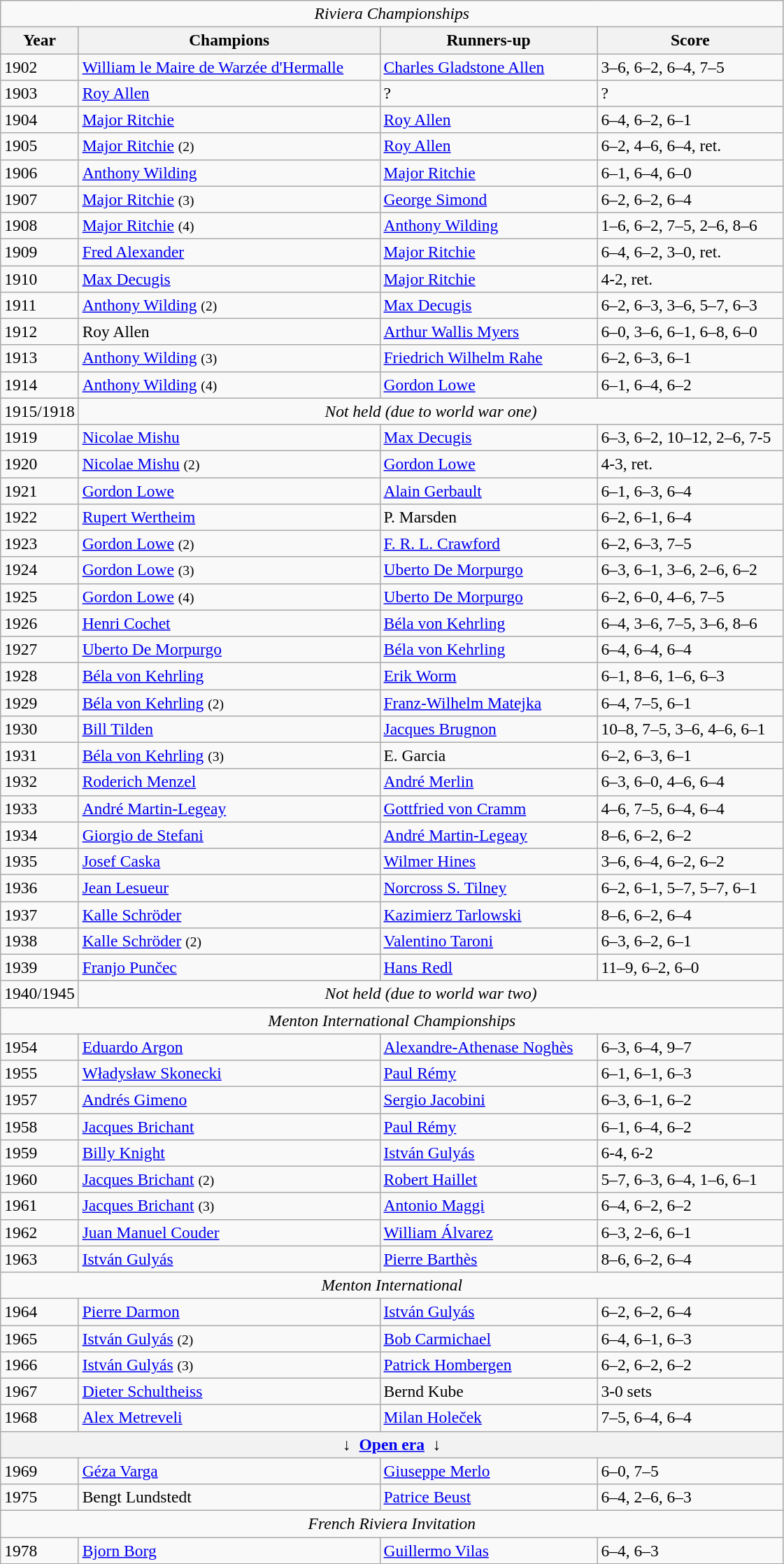<table class="wikitable" style="font-size:98%;">
<tr>
<td colspan=4 align=center><em>Riviera Championships</em></td>
</tr>
<tr>
<th style="width:60px;">Year</th>
<th style="width:280px;">Champions</th>
<th style="width:200px;">Runners-up</th>
<th style="width:170px;">Score</th>
</tr>
<tr>
<td>1902</td>
<td> <a href='#'>William le Maire de Warzée d'Hermalle</a></td>
<td> <a href='#'>Charles Gladstone Allen</a></td>
<td>3–6, 6–2, 6–4, 7–5</td>
</tr>
<tr>
<td>1903</td>
<td> <a href='#'>Roy Allen</a></td>
<td>?</td>
<td>?</td>
</tr>
<tr>
<td>1904</td>
<td> <a href='#'>Major Ritchie</a></td>
<td> <a href='#'>Roy Allen</a></td>
<td>6–4, 6–2, 6–1</td>
</tr>
<tr>
<td>1905</td>
<td> <a href='#'>Major Ritchie</a> <small>(2)</small></td>
<td> <a href='#'>Roy Allen</a></td>
<td>6–2, 4–6, 6–4, ret.</td>
</tr>
<tr>
<td>1906</td>
<td> <a href='#'>Anthony Wilding</a></td>
<td> <a href='#'>Major Ritchie</a></td>
<td>6–1, 6–4, 6–0</td>
</tr>
<tr>
<td>1907</td>
<td> <a href='#'>Major Ritchie</a> <small>(3)</small></td>
<td> <a href='#'>George Simond</a></td>
<td>6–2, 6–2, 6–4</td>
</tr>
<tr>
<td>1908 </td>
<td> <a href='#'>Major Ritchie</a> <small>(4)</small></td>
<td> <a href='#'>Anthony Wilding</a></td>
<td>1–6, 6–2, 7–5, 2–6, 8–6</td>
</tr>
<tr>
<td>1909</td>
<td> <a href='#'>Fred Alexander</a></td>
<td> <a href='#'>Major Ritchie</a></td>
<td>6–4, 6–2, 3–0, ret.</td>
</tr>
<tr>
<td>1910</td>
<td> <a href='#'>Max Decugis</a></td>
<td> <a href='#'>Major Ritchie</a></td>
<td>4-2, ret.</td>
</tr>
<tr>
<td>1911</td>
<td> <a href='#'>Anthony Wilding</a> <small>(2)</small></td>
<td> <a href='#'>Max Decugis</a></td>
<td>6–2, 6–3, 3–6, 5–7, 6–3</td>
</tr>
<tr>
<td>1912</td>
<td> Roy Allen</td>
<td><a href='#'>Arthur Wallis Myers</a></td>
<td>6–0, 3–6, 6–1, 6–8, 6–0</td>
</tr>
<tr>
<td>1913 </td>
<td> <a href='#'>Anthony Wilding</a> <small>(3)</small></td>
<td> <a href='#'>Friedrich Wilhelm Rahe</a></td>
<td>6–2, 6–3, 6–1</td>
</tr>
<tr>
<td>1914</td>
<td> <a href='#'>Anthony Wilding</a> <small>(4)</small></td>
<td> <a href='#'>Gordon Lowe</a></td>
<td>6–1, 6–4, 6–2</td>
</tr>
<tr>
<td>1915/1918</td>
<td colspan=3 align=center><em>Not held (due to world war one)</em></td>
</tr>
<tr>
<td>1919</td>
<td> <a href='#'>Nicolae Mishu</a></td>
<td> <a href='#'>Max Decugis</a></td>
<td>6–3, 6–2, 10–12, 2–6, 7-5</td>
</tr>
<tr>
<td>1920</td>
<td> <a href='#'>Nicolae Mishu</a> <small>(2)</small></td>
<td> <a href='#'>Gordon Lowe</a></td>
<td>4-3, ret.</td>
</tr>
<tr>
<td>1921</td>
<td> <a href='#'>Gordon Lowe</a></td>
<td> <a href='#'>Alain Gerbault</a></td>
<td>6–1, 6–3, 6–4</td>
</tr>
<tr>
<td>1922</td>
<td> <a href='#'>Rupert Wertheim</a></td>
<td> P. Marsden</td>
<td>6–2, 6–1, 6–4</td>
</tr>
<tr>
<td>1923</td>
<td> <a href='#'>Gordon Lowe</a> <small>(2)</small></td>
<td> <a href='#'>F. R. L. Crawford</a></td>
<td>6–2, 6–3, 7–5</td>
</tr>
<tr>
<td>1924</td>
<td> <a href='#'>Gordon Lowe</a> <small>(3)</small></td>
<td> <a href='#'>Uberto De Morpurgo</a></td>
<td>6–3, 6–1, 3–6, 2–6, 6–2</td>
</tr>
<tr>
<td>1925</td>
<td> <a href='#'>Gordon Lowe</a> <small>(4)</small></td>
<td> <a href='#'>Uberto De Morpurgo</a></td>
<td>6–2, 6–0, 4–6, 7–5</td>
</tr>
<tr>
<td>1926</td>
<td> <a href='#'>Henri Cochet</a></td>
<td> <a href='#'>Béla von Kehrling</a></td>
<td>6–4, 3–6, 7–5, 3–6, 8–6</td>
</tr>
<tr>
<td>1927</td>
<td> <a href='#'>Uberto De Morpurgo</a></td>
<td> <a href='#'>Béla von Kehrling</a></td>
<td>6–4, 6–4, 6–4</td>
</tr>
<tr>
<td>1928</td>
<td> <a href='#'>Béla von Kehrling</a></td>
<td> <a href='#'>Erik Worm</a></td>
<td>6–1, 8–6, 1–6, 6–3</td>
</tr>
<tr>
<td>1929</td>
<td> <a href='#'>Béla von Kehrling</a> <small>(2)</small></td>
<td> <a href='#'>Franz-Wilhelm Matejka</a></td>
<td>6–4, 7–5, 6–1</td>
</tr>
<tr>
<td>1930</td>
<td> <a href='#'>Bill Tilden</a></td>
<td> <a href='#'>Jacques Brugnon</a></td>
<td>10–8, 7–5, 3–6, 4–6, 6–1</td>
</tr>
<tr>
<td>1931</td>
<td> <a href='#'>Béla von Kehrling</a> <small>(3)</small></td>
<td> E. Garcia</td>
<td>6–2, 6–3, 6–1</td>
</tr>
<tr>
<td>1932</td>
<td> <a href='#'>Roderich Menzel</a></td>
<td> <a href='#'>André Merlin</a></td>
<td>6–3, 6–0, 4–6, 6–4</td>
</tr>
<tr>
<td>1933</td>
<td> <a href='#'>André Martin-Legeay</a></td>
<td> <a href='#'>Gottfried von Cramm</a></td>
<td>4–6, 7–5, 6–4, 6–4</td>
</tr>
<tr>
<td>1934</td>
<td> <a href='#'>Giorgio de Stefani</a></td>
<td> <a href='#'>André Martin-Legeay</a></td>
<td>8–6, 6–2, 6–2</td>
</tr>
<tr>
<td>1935</td>
<td> <a href='#'>Josef Caska</a></td>
<td> <a href='#'>Wilmer Hines</a></td>
<td>3–6, 6–4, 6–2, 6–2</td>
</tr>
<tr>
<td>1936</td>
<td> <a href='#'>Jean Lesueur</a></td>
<td> <a href='#'>Norcross S. Tilney</a></td>
<td>6–2, 6–1, 5–7, 5–7, 6–1</td>
</tr>
<tr>
<td>1937</td>
<td> <a href='#'>Kalle Schröder</a></td>
<td> <a href='#'>Kazimierz Tarlowski</a></td>
<td>8–6, 6–2, 6–4</td>
</tr>
<tr>
<td>1938</td>
<td> <a href='#'>Kalle Schröder</a> <small>(2)</small></td>
<td> <a href='#'>Valentino Taroni</a></td>
<td>6–3, 6–2, 6–1</td>
</tr>
<tr>
<td>1939</td>
<td> <a href='#'>Franjo Punčec</a></td>
<td> <a href='#'>Hans Redl</a></td>
<td>11–9, 6–2, 6–0</td>
</tr>
<tr>
<td>1940/1945</td>
<td colspan=3 align=center><em>Not held (due to world war two)</em></td>
</tr>
<tr>
<td colspan=4 align=center><em>Menton International Championships</em></td>
</tr>
<tr>
<td>1954</td>
<td> <a href='#'>Eduardo Argon</a></td>
<td> <a href='#'>Alexandre-Athenase Noghès</a></td>
<td>6–3, 6–4, 9–7</td>
</tr>
<tr>
<td>1955</td>
<td> <a href='#'>Władysław Skonecki</a></td>
<td> <a href='#'>Paul Rémy</a></td>
<td>6–1, 6–1, 6–3</td>
</tr>
<tr>
<td>1957</td>
<td> <a href='#'>Andrés Gimeno</a></td>
<td> <a href='#'>Sergio Jacobini</a></td>
<td>6–3, 6–1, 6–2</td>
</tr>
<tr>
<td>1958</td>
<td> <a href='#'>Jacques Brichant</a></td>
<td> <a href='#'>Paul Rémy</a></td>
<td>6–1, 6–4, 6–2</td>
</tr>
<tr>
<td>1959</td>
<td> <a href='#'>Billy Knight</a></td>
<td> <a href='#'>István Gulyás</a></td>
<td>6-4, 6-2</td>
</tr>
<tr>
<td>1960</td>
<td> <a href='#'>Jacques Brichant</a> <small>(2)</small></td>
<td> <a href='#'>Robert Haillet</a></td>
<td>5–7, 6–3, 6–4, 1–6, 6–1</td>
</tr>
<tr>
<td>1961</td>
<td> <a href='#'>Jacques Brichant</a> <small>(3)</small></td>
<td> <a href='#'>Antonio Maggi</a></td>
<td>6–4, 6–2, 6–2</td>
</tr>
<tr>
<td>1962</td>
<td> <a href='#'>Juan Manuel Couder</a></td>
<td> <a href='#'>William Álvarez</a></td>
<td>6–3, 2–6, 6–1</td>
</tr>
<tr>
<td>1963</td>
<td> <a href='#'>István Gulyás</a></td>
<td> <a href='#'>Pierre Barthès</a></td>
<td>8–6, 6–2, 6–4</td>
</tr>
<tr>
<td colspan=4 align=center><em>Menton International</em></td>
</tr>
<tr>
<td>1964</td>
<td> <a href='#'>Pierre Darmon</a></td>
<td> <a href='#'>István Gulyás</a></td>
<td>6–2, 6–2, 6–4</td>
</tr>
<tr>
<td>1965</td>
<td> <a href='#'>István Gulyás</a> <small>(2)</small></td>
<td> <a href='#'>Bob Carmichael</a></td>
<td>6–4, 6–1, 6–3</td>
</tr>
<tr>
<td>1966</td>
<td> <a href='#'>István Gulyás</a> <small>(3)</small></td>
<td> <a href='#'>Patrick Hombergen</a></td>
<td>6–2, 6–2, 6–2</td>
</tr>
<tr>
<td>1967</td>
<td> <a href='#'>Dieter Schultheiss</a></td>
<td> Bernd Kube</td>
<td>3-0 sets</td>
</tr>
<tr>
<td>1968</td>
<td> <a href='#'>Alex Metreveli</a></td>
<td> <a href='#'>Milan Holeček</a></td>
<td>7–5, 6–4, 6–4</td>
</tr>
<tr>
<th colspan=4 align=center>↓  <a href='#'>Open era</a>  ↓</th>
</tr>
<tr>
<td>1969</td>
<td>  <a href='#'>Géza Varga</a></td>
<td> <a href='#'>Giuseppe Merlo</a></td>
<td>6–0, 7–5</td>
</tr>
<tr>
<td>1975</td>
<td>  Bengt Lundstedt</td>
<td> <a href='#'>Patrice Beust</a></td>
<td>6–4, 2–6, 6–3</td>
</tr>
<tr>
<td colspan=4 align=center><em>French Riviera Invitation</em></td>
</tr>
<tr>
<td>1978</td>
<td> <a href='#'>Bjorn Borg</a></td>
<td> <a href='#'>Guillermo Vilas</a></td>
<td>6–4, 6–3</td>
</tr>
<tr>
</tr>
</table>
